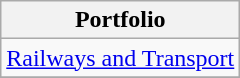<table class="wikitable">
<tr>
<th>Portfolio</th>
</tr>
<tr>
<td><a href='#'>Railways and Transport</a></td>
</tr>
<tr>
</tr>
</table>
